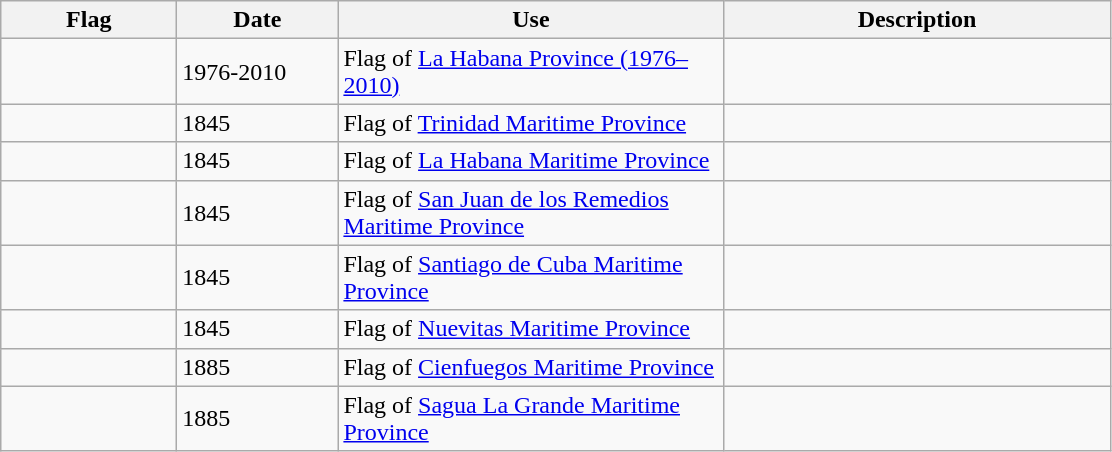<table class="wikitable">
<tr>
<th style="width:110px;">Flag</th>
<th style="width:100px;">Date</th>
<th style="width:250px;">Use</th>
<th style="width:250px;">Description</th>
</tr>
<tr>
<td></td>
<td>1976-2010</td>
<td>Flag of <a href='#'>La Habana Province (1976–2010)</a></td>
<td></td>
</tr>
<tr>
<td></td>
<td>1845</td>
<td>Flag of <a href='#'>Trinidad Maritime Province</a></td>
<td></td>
</tr>
<tr>
<td></td>
<td>1845</td>
<td>Flag of <a href='#'>La Habana Maritime Province</a></td>
<td></td>
</tr>
<tr>
<td></td>
<td>1845</td>
<td>Flag of <a href='#'>San Juan de los Remedios Maritime Province</a></td>
<td></td>
</tr>
<tr>
<td></td>
<td>1845</td>
<td>Flag of <a href='#'>Santiago de Cuba Maritime Province</a></td>
<td></td>
</tr>
<tr>
<td></td>
<td>1845</td>
<td>Flag of <a href='#'>Nuevitas Maritime Province</a></td>
<td></td>
</tr>
<tr>
<td></td>
<td>1885</td>
<td>Flag of <a href='#'>Cienfuegos Maritime Province</a></td>
<td></td>
</tr>
<tr>
<td></td>
<td>1885</td>
<td>Flag of <a href='#'>Sagua La Grande Maritime Province</a></td>
<td></td>
</tr>
</table>
